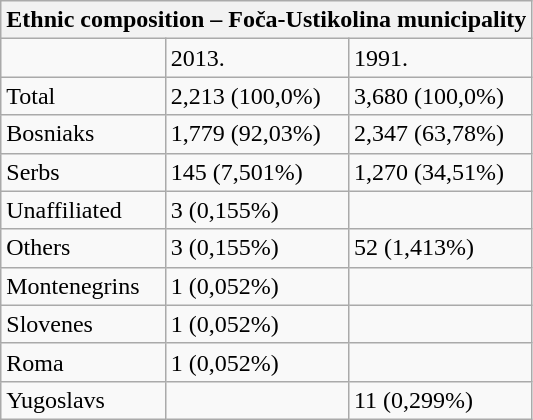<table class="wikitable">
<tr>
<th colspan="8">Ethnic composition – Foča-Ustikolina municipality</th>
</tr>
<tr>
<td></td>
<td>2013.</td>
<td>1991.</td>
</tr>
<tr>
<td>Total</td>
<td>2,213 (100,0%)</td>
<td>3,680 (100,0%)</td>
</tr>
<tr>
<td>Bosniaks</td>
<td>1,779 (92,03%)</td>
<td>2,347 (63,78%)</td>
</tr>
<tr>
<td>Serbs</td>
<td>145 (7,501%)</td>
<td>1,270 (34,51%)</td>
</tr>
<tr>
<td>Unaffiliated</td>
<td>3 (0,155%)</td>
<td></td>
</tr>
<tr>
<td>Others</td>
<td>3 (0,155%)</td>
<td>52 (1,413%)</td>
</tr>
<tr>
<td>Montenegrins</td>
<td>1 (0,052%)</td>
<td></td>
</tr>
<tr>
<td>Slovenes</td>
<td>1 (0,052%)</td>
<td></td>
</tr>
<tr>
<td>Roma</td>
<td>1 (0,052%)</td>
<td></td>
</tr>
<tr>
<td>Yugoslavs</td>
<td></td>
<td>11 (0,299%)</td>
</tr>
</table>
